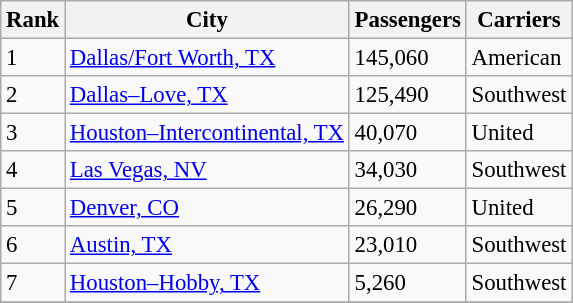<table class="wikitable" style="font-size: 95%" width= align=>
<tr>
<th>Rank</th>
<th>City</th>
<th>Passengers</th>
<th>Carriers</th>
</tr>
<tr>
<td>1</td>
<td><a href='#'>Dallas/Fort Worth, TX</a></td>
<td>145,060</td>
<td>American</td>
</tr>
<tr>
<td>2</td>
<td><a href='#'>Dallas–Love, TX</a></td>
<td>125,490</td>
<td>Southwest</td>
</tr>
<tr>
<td>3</td>
<td><a href='#'>Houston–Intercontinental, TX</a></td>
<td>40,070</td>
<td>United</td>
</tr>
<tr>
<td>4</td>
<td><a href='#'>Las Vegas, NV</a></td>
<td>34,030</td>
<td>Southwest</td>
</tr>
<tr>
<td>5</td>
<td><a href='#'>Denver, CO</a></td>
<td>26,290</td>
<td>United</td>
</tr>
<tr>
<td>6</td>
<td><a href='#'>Austin, TX</a></td>
<td>23,010</td>
<td>Southwest</td>
</tr>
<tr>
<td>7</td>
<td><a href='#'>Houston–Hobby, TX</a></td>
<td>5,260</td>
<td>Southwest</td>
</tr>
<tr>
</tr>
</table>
